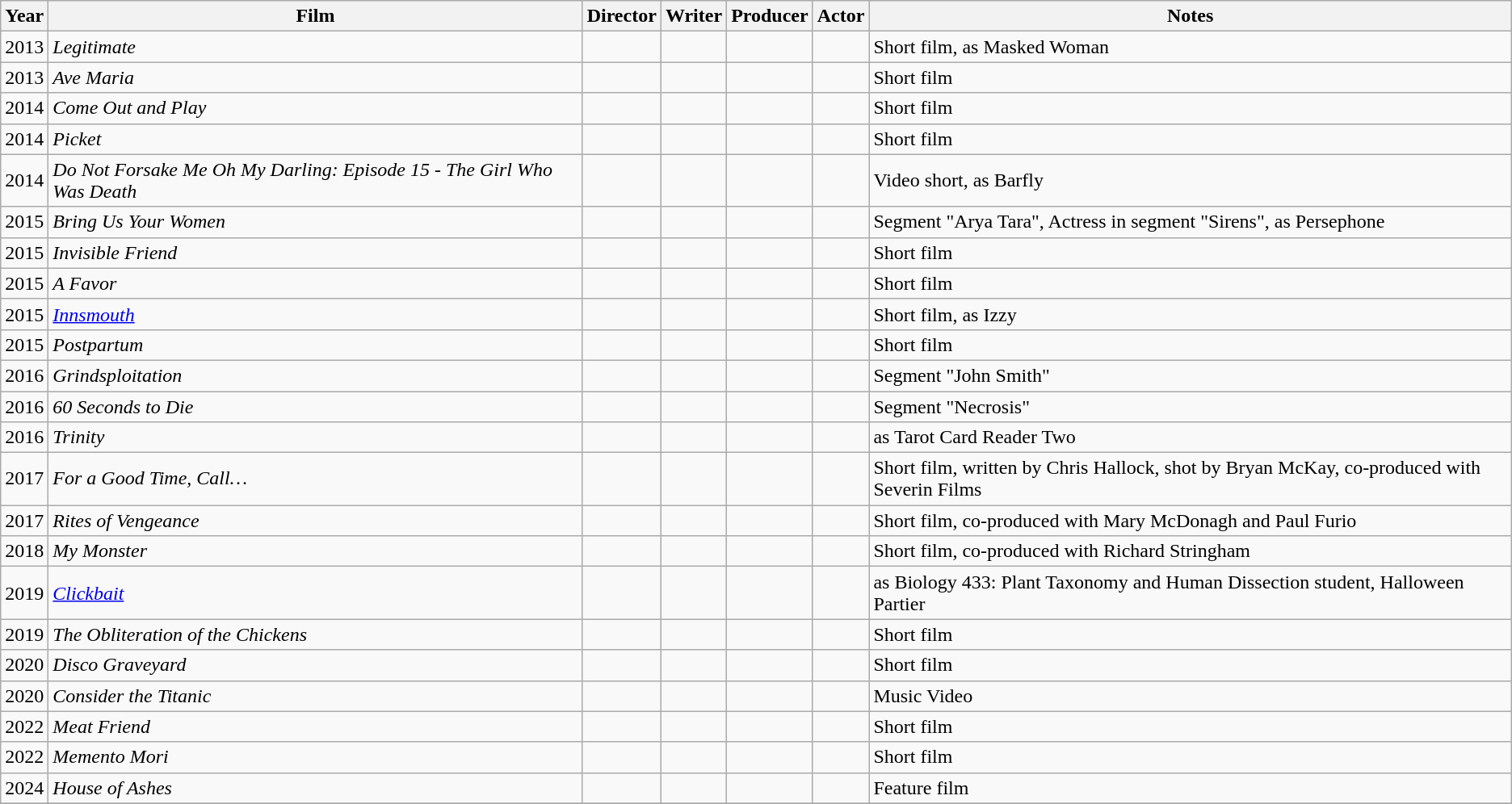<table class="wikitable">
<tr>
<th>Year</th>
<th>Film</th>
<th>Director</th>
<th>Writer</th>
<th>Producer</th>
<th>Actor</th>
<th>Notes</th>
</tr>
<tr>
<td>2013</td>
<td><em>Legitimate </em></td>
<td></td>
<td></td>
<td></td>
<td></td>
<td>Short film, as Masked Woman</td>
</tr>
<tr>
<td>2013</td>
<td><em>Ave Maria </em></td>
<td></td>
<td></td>
<td></td>
<td></td>
<td>Short film</td>
</tr>
<tr>
<td>2014</td>
<td><em>Come Out and Play</em></td>
<td></td>
<td></td>
<td></td>
<td></td>
<td>Short film</td>
</tr>
<tr>
<td>2014</td>
<td><em>Picket</em></td>
<td></td>
<td></td>
<td></td>
<td></td>
<td>Short film</td>
</tr>
<tr>
<td>2014</td>
<td><em>Do Not Forsake Me Oh My Darling: Episode 15 - The Girl Who Was Death</em></td>
<td></td>
<td></td>
<td></td>
<td></td>
<td>Video short, as Barfly</td>
</tr>
<tr>
<td>2015</td>
<td><em>Bring Us Your Women</em></td>
<td></td>
<td></td>
<td></td>
<td></td>
<td>Segment "Arya Tara", Actress in segment "Sirens", as Persephone</td>
</tr>
<tr>
<td>2015</td>
<td><em>Invisible Friend</em></td>
<td></td>
<td></td>
<td></td>
<td></td>
<td>Short film</td>
</tr>
<tr>
<td>2015</td>
<td><em>A Favor</em></td>
<td></td>
<td></td>
<td></td>
<td></td>
<td>Short film</td>
</tr>
<tr>
<td>2015</td>
<td><em><a href='#'>Innsmouth</a></em></td>
<td></td>
<td></td>
<td></td>
<td></td>
<td>Short film, as Izzy</td>
</tr>
<tr>
<td>2015</td>
<td><em>Postpartum</em></td>
<td></td>
<td></td>
<td></td>
<td></td>
<td>Short film</td>
</tr>
<tr>
<td>2016</td>
<td><em>Grindsploitation</em></td>
<td></td>
<td></td>
<td></td>
<td></td>
<td>Segment "John Smith"</td>
</tr>
<tr>
<td>2016</td>
<td><em>60 Seconds to Die</em></td>
<td></td>
<td></td>
<td></td>
<td></td>
<td>Segment "Necrosis"</td>
</tr>
<tr>
<td>2016</td>
<td><em>Trinity</em></td>
<td></td>
<td></td>
<td></td>
<td></td>
<td>as Tarot Card Reader Two</td>
</tr>
<tr>
<td>2017</td>
<td><em>For a Good Time, Call…</em></td>
<td></td>
<td></td>
<td></td>
<td></td>
<td>Short film, written by Chris Hallock, shot by Bryan McKay, co-produced with Severin Films</td>
</tr>
<tr>
<td>2017</td>
<td><em>Rites of Vengeance</em></td>
<td></td>
<td></td>
<td></td>
<td></td>
<td>Short film, co-produced with Mary McDonagh and Paul Furio</td>
</tr>
<tr>
<td>2018</td>
<td><em>My Monster</em></td>
<td></td>
<td></td>
<td></td>
<td></td>
<td>Short film, co-produced with Richard Stringham</td>
</tr>
<tr>
<td>2019</td>
<td><em><a href='#'>Clickbait</a></em></td>
<td></td>
<td></td>
<td></td>
<td></td>
<td>as Biology 433: Plant Taxonomy and Human Dissection student, Halloween Partier</td>
</tr>
<tr>
<td>2019</td>
<td><em>The Obliteration of the Chickens</em></td>
<td></td>
<td></td>
<td></td>
<td></td>
<td>Short film</td>
</tr>
<tr>
<td>2020</td>
<td><em>Disco Graveyard</em></td>
<td></td>
<td></td>
<td></td>
<td></td>
<td>Short film</td>
</tr>
<tr>
<td>2020</td>
<td><em>Consider the Titanic</em></td>
<td></td>
<td></td>
<td></td>
<td></td>
<td>Music Video</td>
</tr>
<tr>
<td>2022</td>
<td><em>Meat Friend</em></td>
<td></td>
<td></td>
<td></td>
<td></td>
<td>Short film</td>
</tr>
<tr>
<td>2022</td>
<td><em>Memento Mori</em></td>
<td></td>
<td></td>
<td></td>
<td></td>
<td>Short film</td>
</tr>
<tr>
<td>2024</td>
<td><em>House of Ashes</em></td>
<td></td>
<td></td>
<td></td>
<td></td>
<td>Feature film</td>
</tr>
<tr>
</tr>
</table>
